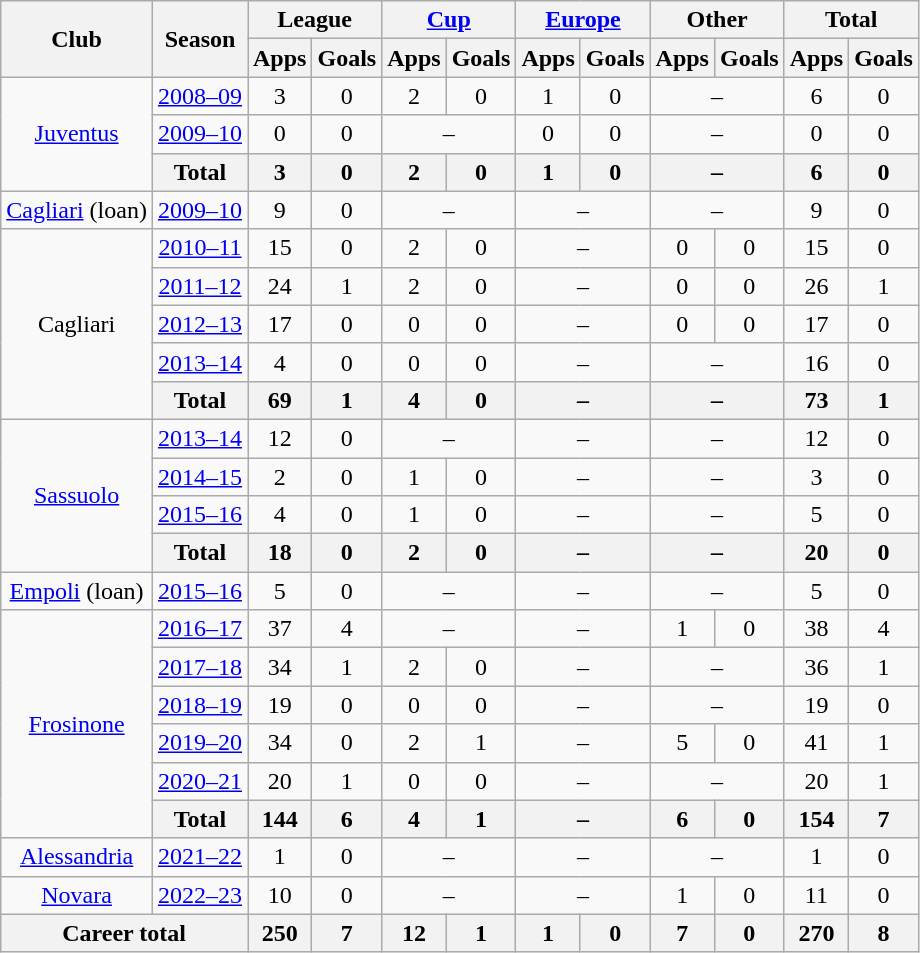<table class="wikitable" style="text-align: center;">
<tr>
<th rowspan="2">Club</th>
<th rowspan="2">Season</th>
<th colspan="2">League</th>
<th colspan="2"><a href='#'>Cup</a></th>
<th colspan="2"><a href='#'>Europe</a></th>
<th colspan="2">Other</th>
<th colspan="2">Total</th>
</tr>
<tr>
<th>Apps</th>
<th>Goals</th>
<th>Apps</th>
<th>Goals</th>
<th>Apps</th>
<th>Goals</th>
<th>Apps</th>
<th>Goals</th>
<th>Apps</th>
<th>Goals</th>
</tr>
<tr>
<td rowspan="3"><a href='#'>Juventus</a></td>
<td><a href='#'>2008–09</a></td>
<td>3</td>
<td>0</td>
<td>2</td>
<td>0</td>
<td>1</td>
<td>0</td>
<td colspan="2">–</td>
<td>6</td>
<td>0</td>
</tr>
<tr>
<td><a href='#'>2009–10</a></td>
<td>0</td>
<td>0</td>
<td colspan="2">–</td>
<td>0</td>
<td>0</td>
<td colspan="2">–</td>
<td>0</td>
<td>0</td>
</tr>
<tr>
<th>Total</th>
<th>3</th>
<th>0</th>
<th>2</th>
<th>0</th>
<th>1</th>
<th>0</th>
<th colspan="2">–</th>
<th>6</th>
<th>0</th>
</tr>
<tr>
<td><a href='#'>Cagliari</a> (loan)</td>
<td><a href='#'>2009–10</a></td>
<td>9</td>
<td>0</td>
<td colspan="2">–</td>
<td colspan="2">–</td>
<td colspan="2">–</td>
<td>9</td>
<td>0</td>
</tr>
<tr>
<td rowspan="5">Cagliari</td>
<td><a href='#'>2010–11</a></td>
<td>15</td>
<td>0</td>
<td>2</td>
<td>0</td>
<td colspan="2">–</td>
<td>0</td>
<td>0</td>
<td>15</td>
<td>0</td>
</tr>
<tr>
<td><a href='#'>2011–12</a></td>
<td>24</td>
<td>1</td>
<td>2</td>
<td>0</td>
<td colspan="2">–</td>
<td>0</td>
<td>0</td>
<td>26</td>
<td>1</td>
</tr>
<tr>
<td><a href='#'>2012–13</a></td>
<td>17</td>
<td>0</td>
<td>0</td>
<td>0</td>
<td colspan="2">–</td>
<td>0</td>
<td>0</td>
<td>17</td>
<td>0</td>
</tr>
<tr>
<td><a href='#'>2013–14</a></td>
<td>4</td>
<td>0</td>
<td>0</td>
<td>0</td>
<td colspan="2">–</td>
<td colspan="2">–</td>
<td>16</td>
<td>0</td>
</tr>
<tr>
<th>Total</th>
<th>69</th>
<th>1</th>
<th>4</th>
<th>0</th>
<th colspan="2">–</th>
<th colspan="2">–</th>
<th>73</th>
<th>1</th>
</tr>
<tr>
<td rowspan="4"><a href='#'>Sassuolo</a></td>
<td><a href='#'>2013–14</a></td>
<td>12</td>
<td>0</td>
<td colspan="2">–</td>
<td colspan="2">–</td>
<td colspan="2">–</td>
<td>12</td>
<td>0</td>
</tr>
<tr>
<td><a href='#'>2014–15</a></td>
<td>2</td>
<td>0</td>
<td>1</td>
<td>0</td>
<td colspan="2">–</td>
<td colspan="2">–</td>
<td>3</td>
<td>0</td>
</tr>
<tr>
<td><a href='#'>2015–16</a></td>
<td>4</td>
<td>0</td>
<td>1</td>
<td>0</td>
<td colspan="2">–</td>
<td colspan="2">–</td>
<td>5</td>
<td>0</td>
</tr>
<tr>
<th>Total</th>
<th>18</th>
<th>0</th>
<th>2</th>
<th>0</th>
<th colspan="2">–</th>
<th colspan="2">–</th>
<th>20</th>
<th>0</th>
</tr>
<tr>
<td><a href='#'>Empoli</a> (loan)</td>
<td><a href='#'>2015–16</a></td>
<td>5</td>
<td>0</td>
<td colspan="2">–</td>
<td colspan="2">–</td>
<td colspan="2">–</td>
<td>5</td>
<td>0</td>
</tr>
<tr>
<td rowspan="6"><a href='#'>Frosinone</a></td>
<td><a href='#'>2016–17</a></td>
<td>37</td>
<td>4</td>
<td colspan="2">–</td>
<td colspan="2">–</td>
<td>1</td>
<td>0</td>
<td>38</td>
<td>4</td>
</tr>
<tr>
<td><a href='#'>2017–18</a></td>
<td>34</td>
<td>1</td>
<td>2</td>
<td>0</td>
<td colspan="2">–</td>
<td colspan="2">–</td>
<td>36</td>
<td>1</td>
</tr>
<tr>
<td><a href='#'>2018–19</a></td>
<td>19</td>
<td>0</td>
<td>0</td>
<td>0</td>
<td colspan="2">–</td>
<td colspan="2">–</td>
<td>19</td>
<td>0</td>
</tr>
<tr>
<td><a href='#'>2019–20</a></td>
<td>34</td>
<td>0</td>
<td>2</td>
<td>1</td>
<td colspan="2">–</td>
<td>5</td>
<td>0</td>
<td>41</td>
<td>1</td>
</tr>
<tr>
<td><a href='#'>2020–21</a></td>
<td>20</td>
<td>1</td>
<td>0</td>
<td>0</td>
<td colspan="2">–</td>
<td colspan="2">–</td>
<td>20</td>
<td>1</td>
</tr>
<tr>
<th>Total</th>
<th>144</th>
<th>6</th>
<th>4</th>
<th>1</th>
<th colspan="2">–</th>
<th>6</th>
<th>0</th>
<th>154</th>
<th>7</th>
</tr>
<tr>
<td rowspan="1"><a href='#'>Alessandria</a></td>
<td><a href='#'>2021–22</a></td>
<td>1</td>
<td>0</td>
<td colspan="2">–</td>
<td colspan="2">–</td>
<td colspan="2">–</td>
<td>1</td>
<td>0</td>
</tr>
<tr>
<td rowspan="1"><a href='#'>Novara</a></td>
<td><a href='#'>2022–23</a></td>
<td>10</td>
<td>0</td>
<td colspan="2">–</td>
<td colspan="2">–</td>
<td>1</td>
<td>0</td>
<td>11</td>
<td>0</td>
</tr>
<tr>
<th colspan="2">Career total</th>
<th>250</th>
<th>7</th>
<th>12</th>
<th>1</th>
<th>1</th>
<th>0</th>
<th>7</th>
<th>0</th>
<th>270</th>
<th>8</th>
</tr>
</table>
